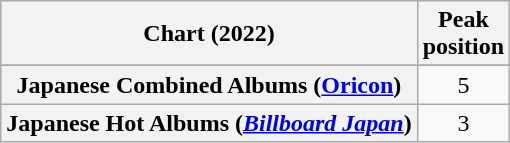<table class="wikitable sortable plainrowheaders" style="text-align:center">
<tr>
<th scope="col">Chart (2022)</th>
<th scope="col">Peak<br>position</th>
</tr>
<tr>
</tr>
<tr>
<th scope="row">Japanese Combined Albums (<a href='#'>Oricon</a>)</th>
<td>5</td>
</tr>
<tr>
<th scope="row">Japanese Hot Albums (<em><a href='#'>Billboard Japan</a></em>)</th>
<td>3</td>
</tr>
</table>
